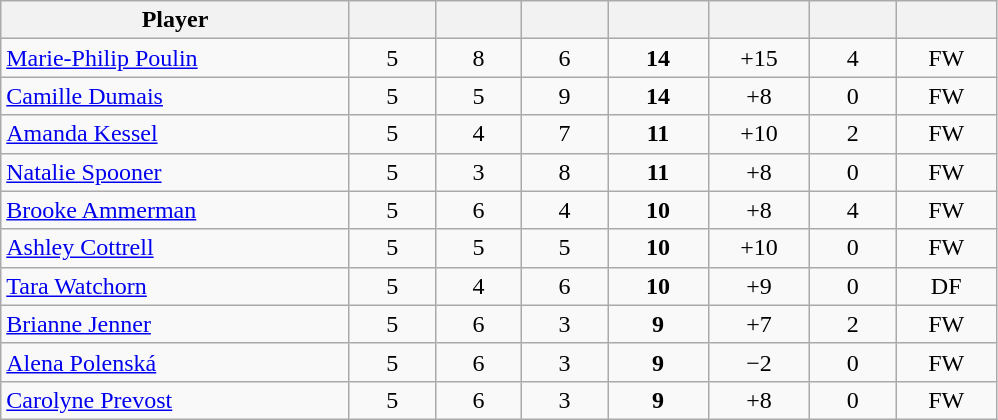<table class="wikitable sortable" style="text-align:center;">
<tr>
<th style="width:225px;">Player</th>
<th style="width:50px;"></th>
<th style="width:50px;"></th>
<th style="width:50px;"></th>
<th style="width:60px;"></th>
<th style="width:60px;"></th>
<th style="width:50px;"></th>
<th style="width:60px;"></th>
</tr>
<tr>
<td style="text-align:left;"> <a href='#'>Marie-Philip Poulin</a></td>
<td>5</td>
<td>8</td>
<td>6</td>
<td><strong>14</strong></td>
<td>+15</td>
<td>4</td>
<td>FW</td>
</tr>
<tr>
<td style="text-align:left;"> <a href='#'>Camille Dumais</a></td>
<td>5</td>
<td>5</td>
<td>9</td>
<td><strong>14</strong></td>
<td>+8</td>
<td>0</td>
<td>FW</td>
</tr>
<tr>
<td style="text-align:left;"> <a href='#'>Amanda Kessel</a></td>
<td>5</td>
<td>4</td>
<td>7</td>
<td><strong>11</strong></td>
<td>+10</td>
<td>2</td>
<td>FW</td>
</tr>
<tr>
<td style="text-align:left;"> <a href='#'>Natalie Spooner</a></td>
<td>5</td>
<td>3</td>
<td>8</td>
<td><strong>11</strong></td>
<td>+8</td>
<td>0</td>
<td>FW</td>
</tr>
<tr>
<td style="text-align:left;"> <a href='#'>Brooke Ammerman</a></td>
<td>5</td>
<td>6</td>
<td>4</td>
<td><strong>10</strong></td>
<td>+8</td>
<td>4</td>
<td>FW</td>
</tr>
<tr>
<td style="text-align:left;"> <a href='#'>Ashley Cottrell</a></td>
<td>5</td>
<td>5</td>
<td>5</td>
<td><strong>10</strong></td>
<td>+10</td>
<td>0</td>
<td>FW</td>
</tr>
<tr>
<td style="text-align:left;"> <a href='#'>Tara Watchorn</a></td>
<td>5</td>
<td>4</td>
<td>6</td>
<td><strong>10</strong></td>
<td>+9</td>
<td>0</td>
<td>DF</td>
</tr>
<tr>
<td style="text-align:left;"> <a href='#'>Brianne Jenner</a></td>
<td>5</td>
<td>6</td>
<td>3</td>
<td><strong>9</strong></td>
<td>+7</td>
<td>2</td>
<td>FW</td>
</tr>
<tr>
<td style="text-align:left;"> <a href='#'>Alena Polenská</a></td>
<td>5</td>
<td>6</td>
<td>3</td>
<td><strong>9</strong></td>
<td>−2</td>
<td>0</td>
<td>FW</td>
</tr>
<tr>
<td style="text-align:left;"> <a href='#'>Carolyne Prevost</a></td>
<td>5</td>
<td>6</td>
<td>3</td>
<td><strong>9</strong></td>
<td>+8</td>
<td>0</td>
<td>FW</td>
</tr>
</table>
